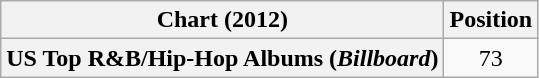<table class="wikitable plainrowheaders" style="text-align:center">
<tr>
<th scope="col">Chart (2012)</th>
<th scope="col">Position</th>
</tr>
<tr>
<th scope="row">US Top R&B/Hip-Hop Albums (<em>Billboard</em>)</th>
<td>73</td>
</tr>
</table>
